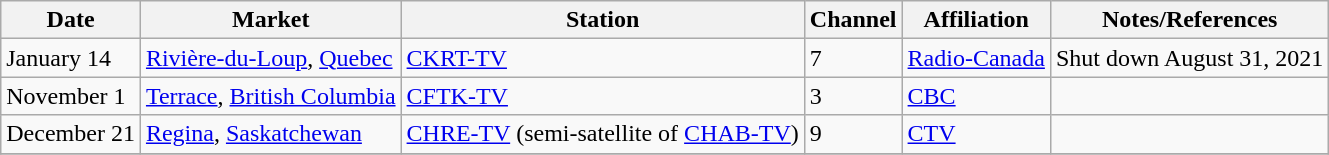<table class="wikitable">
<tr>
<th>Date</th>
<th>Market</th>
<th>Station</th>
<th>Channel</th>
<th>Affiliation</th>
<th>Notes/References</th>
</tr>
<tr>
<td>January 14</td>
<td><a href='#'>Rivière-du-Loup</a>, <a href='#'>Quebec</a></td>
<td><a href='#'>CKRT-TV</a></td>
<td>7</td>
<td><a href='#'>Radio-Canada</a></td>
<td>Shut down August 31, 2021</td>
</tr>
<tr>
<td>November 1</td>
<td><a href='#'>Terrace</a>, <a href='#'>British Columbia</a></td>
<td><a href='#'>CFTK-TV</a></td>
<td>3</td>
<td><a href='#'>CBC</a></td>
<td></td>
</tr>
<tr>
<td>December 21</td>
<td><a href='#'>Regina</a>, <a href='#'>Saskatchewan</a></td>
<td><a href='#'>CHRE-TV</a> (semi-satellite of <a href='#'>CHAB-TV</a>)</td>
<td>9</td>
<td><a href='#'>CTV</a></td>
<td></td>
</tr>
<tr>
</tr>
</table>
